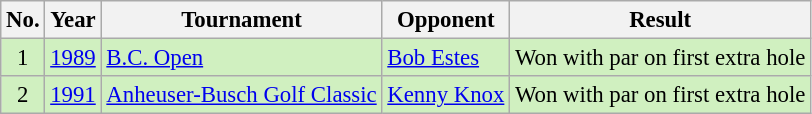<table class="wikitable" style="font-size:95%;">
<tr>
<th>No.</th>
<th>Year</th>
<th>Tournament</th>
<th>Opponent</th>
<th>Result</th>
</tr>
<tr style="background:#d0f0c0;">
<td align=center>1</td>
<td><a href='#'>1989</a></td>
<td><a href='#'>B.C. Open</a></td>
<td> <a href='#'>Bob Estes</a></td>
<td>Won with par on first extra hole</td>
</tr>
<tr style="background:#d0f0c0;">
<td align=center>2</td>
<td><a href='#'>1991</a></td>
<td><a href='#'>Anheuser-Busch Golf Classic</a></td>
<td> <a href='#'>Kenny Knox</a></td>
<td>Won with par on first extra hole</td>
</tr>
</table>
